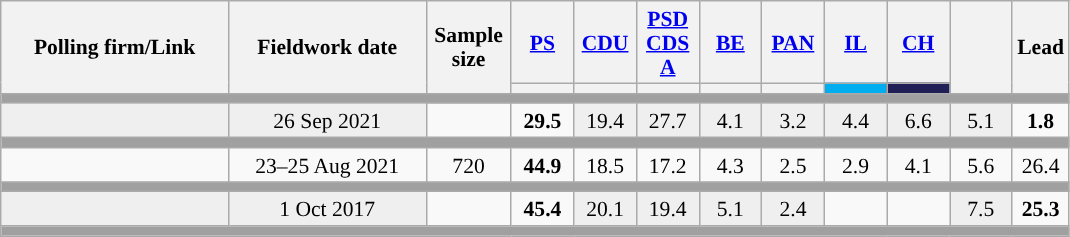<table class="wikitable sortable mw-datatable" style="text-align:center;font-size:90%;line-height:16px;">
<tr style="height:42px;">
<th style="width:145px;" rowspan="2">Polling firm/Link</th>
<th style="width:125px;" rowspan="2">Fieldwork date</th>
<th class="unsortable" style="width:50px;" rowspan="2">Sample size</th>
<th class="unsortable" style="width:35px;"><a href='#'>PS</a></th>
<th class="unsortable" style="width:35px;"><a href='#'>CDU</a></th>
<th class="unsortable" style="width:35px;"><a href='#'>PSD</a><br><a href='#'>CDS</a><br><a href='#'>A</a></th>
<th class="unsortable" style="width:35px;"><a href='#'>BE</a></th>
<th class="unsortable" style="width:35px;"><a href='#'>PAN</a></th>
<th class="unsortable" style="width:35px;"><a href='#'>IL</a></th>
<th class="unsortable" style="width:35px;"><a href='#'>CH</a></th>
<th class="unsortable" style="width:35px;" rowspan="2"></th>
<th class="unsortable" style="width:30px;" rowspan="2">Lead</th>
</tr>
<tr>
<th class="unsortable" style="color:inherit;background:"></th>
<th class="unsortable" style="color:inherit;background:"></th>
<th class="unsortable" style="color:inherit;background:"></th>
<th class="unsortable" style="color:inherit;background:"></th>
<th class="sortable" style="background:"></th>
<th class="sortable" style="background:#00ADEF;"></th>
<th class="sortable" style="background:#202056;"></th>
</tr>
<tr>
<td colspan="13" style="background:#A0A0A0"></td>
</tr>
<tr>
<td style="background:#EFEFEF;"><strong></strong></td>
<td style="background:#EFEFEF;" data-sort-value="2019-10-06">26 Sep 2021</td>
<td></td>
<td><strong>29.5</strong><br></td>
<td style="background:#EFEFEF;">19.4<br></td>
<td style="background:#EFEFEF;">27.7<br></td>
<td style="background:#EFEFEF;">4.1<br></td>
<td style="background:#EFEFEF;">3.2<br></td>
<td style="background:#EFEFEF;">4.4<br></td>
<td style="background:#EFEFEF;">6.6<br></td>
<td style="background:#EFEFEF;">5.1<br></td>
<td style="background:"><strong>1.8</strong></td>
</tr>
<tr>
<td colspan="13" style="background:#A0A0A0"></td>
</tr>
<tr>
<td align="center"><br></td>
<td align="center">23–25 Aug 2021</td>
<td align="center">720</td>
<td align="center" ><strong>44.9</strong><br></td>
<td align="center">18.5<br></td>
<td align="center">17.2<br></td>
<td align="center">4.3<br></td>
<td align="center">2.5<br></td>
<td align="center">2.9<br></td>
<td align="center">4.1<br></td>
<td align="center">5.6<br></td>
<td style="background:">26.4</td>
</tr>
<tr>
<td colspan="13" style="background:#A0A0A0"></td>
</tr>
<tr>
<td style="background:#EFEFEF;"><strong></strong></td>
<td style="background:#EFEFEF;" data-sort-value="2019-10-06">1 Oct 2017</td>
<td></td>
<td><strong>45.4</strong><br></td>
<td style="background:#EFEFEF;">20.1<br></td>
<td style="background:#EFEFEF;">19.4<br></td>
<td style="background:#EFEFEF;">5.1<br></td>
<td style="background:#EFEFEF;">2.4<br></td>
<td></td>
<td></td>
<td style="background:#EFEFEF;">7.5<br></td>
<td style="background:"><strong>25.3</strong></td>
</tr>
<tr>
<td colspan="13" style="background:#A0A0A0"></td>
</tr>
</table>
